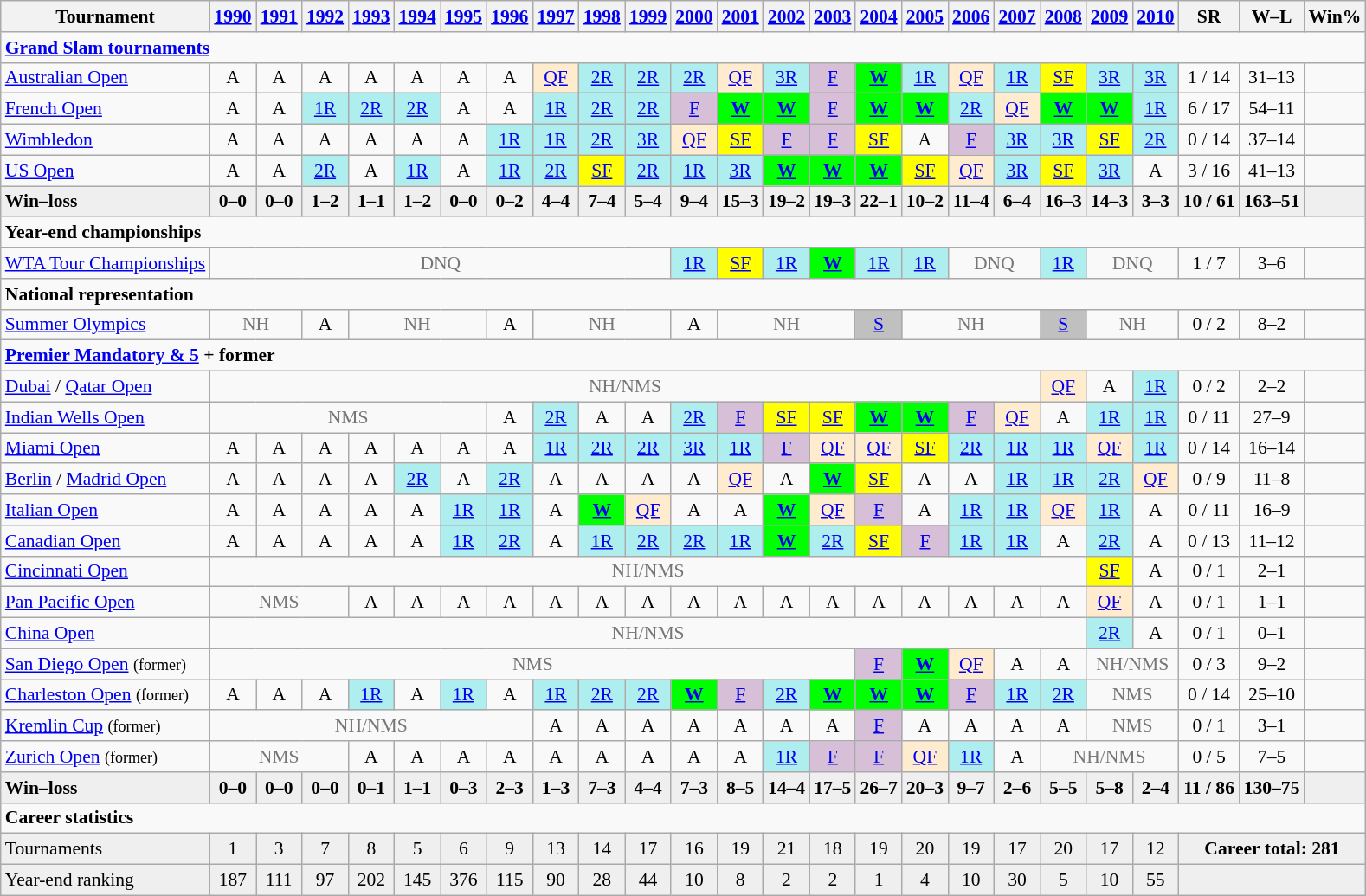<table class="wikitable nowrap" style=text-align:center;font-size:90%>
<tr>
<th>Tournament</th>
<th><a href='#'>1990</a></th>
<th><a href='#'>1991</a></th>
<th><a href='#'>1992</a></th>
<th><a href='#'>1993</a></th>
<th><a href='#'>1994</a></th>
<th><a href='#'>1995</a></th>
<th><a href='#'>1996</a></th>
<th><a href='#'>1997</a></th>
<th><a href='#'>1998</a></th>
<th><a href='#'>1999</a></th>
<th><a href='#'>2000</a></th>
<th><a href='#'>2001</a></th>
<th><a href='#'>2002</a></th>
<th><a href='#'>2003</a></th>
<th><a href='#'>2004</a></th>
<th><a href='#'>2005</a></th>
<th><a href='#'>2006</a></th>
<th><a href='#'>2007</a></th>
<th><a href='#'>2008</a></th>
<th><a href='#'>2009</a></th>
<th><a href='#'>2010</a></th>
<th>SR</th>
<th>W–L</th>
<th>Win%</th>
</tr>
<tr>
<td align="left" colspan="25"><strong><a href='#'>Grand Slam tournaments</a></strong></td>
</tr>
<tr>
<td align="left"><a href='#'>Australian Open</a></td>
<td>A</td>
<td>A</td>
<td>A</td>
<td>A</td>
<td>A</td>
<td>A</td>
<td>A</td>
<td bgcolor="ffebcd"><a href='#'>QF</a></td>
<td bgcolor="afeeee"><a href='#'>2R</a></td>
<td bgcolor="afeeee"><a href='#'>2R</a></td>
<td bgcolor="afeeee"><a href='#'>2R</a></td>
<td bgcolor="ffebcd"><a href='#'>QF</a></td>
<td bgcolor="afeeee"><a href='#'>3R</a></td>
<td bgcolor="thistle"><a href='#'>F</a></td>
<td bgcolor="lime"><strong><a href='#'>W</a></strong></td>
<td bgcolor="afeeee"><a href='#'>1R</a></td>
<td bgcolor="ffebcd"><a href='#'>QF</a></td>
<td bgcolor="afeeee"><a href='#'>1R</a></td>
<td bgcolor="yellow"><a href='#'>SF</a></td>
<td bgcolor="afeeee"><a href='#'>3R</a></td>
<td bgcolor="afeeee"><a href='#'>3R</a></td>
<td>1 / 14</td>
<td>31–13</td>
<td></td>
</tr>
<tr>
<td align="left"><a href='#'>French Open</a></td>
<td>A</td>
<td>A</td>
<td bgcolor="afeeee"><a href='#'>1R</a></td>
<td bgcolor="afeeee"><a href='#'>2R</a></td>
<td bgcolor="afeeee"><a href='#'>2R</a></td>
<td>A</td>
<td>A</td>
<td bgcolor="afeeee"><a href='#'>1R</a></td>
<td bgcolor="afeeee"><a href='#'>2R</a></td>
<td bgcolor="afeeee"><a href='#'>2R</a></td>
<td bgcolor="thistle"><a href='#'>F</a></td>
<td bgcolor="lime"><strong><a href='#'>W</a></strong></td>
<td bgcolor="lime"><strong><a href='#'>W</a></strong></td>
<td bgcolor="thistle"><a href='#'>F</a></td>
<td bgcolor="lime"><strong><a href='#'>W</a></strong></td>
<td bgcolor="lime"><strong><a href='#'>W</a></strong></td>
<td bgcolor="afeeee"><a href='#'>2R</a></td>
<td bgcolor="ffebcd"><a href='#'>QF</a></td>
<td bgcolor="lime"><strong><a href='#'>W</a></strong></td>
<td bgcolor="lime"><strong><a href='#'>W</a></strong></td>
<td bgcolor="afeeee"><a href='#'>1R</a></td>
<td>6 / 17</td>
<td>54–11</td>
<td></td>
</tr>
<tr>
<td align="left"><a href='#'>Wimbledon</a></td>
<td>A</td>
<td>A</td>
<td>A</td>
<td>A</td>
<td>A</td>
<td>A</td>
<td bgcolor="afeeee"><a href='#'>1R</a></td>
<td bgcolor="afeeee"><a href='#'>1R</a></td>
<td bgcolor="afeeee"><a href='#'>2R</a></td>
<td bgcolor="afeeee"><a href='#'>3R</a></td>
<td bgcolor="ffebcd"><a href='#'>QF</a></td>
<td bgcolor="yellow"><a href='#'>SF</a></td>
<td bgcolor="thistle"><a href='#'>F</a></td>
<td bgcolor="thistle"><a href='#'>F</a></td>
<td bgcolor="yellow"><a href='#'>SF</a></td>
<td>A</td>
<td bgcolor="thistle"><a href='#'>F</a></td>
<td bgcolor="afeeee"><a href='#'>3R</a></td>
<td bgcolor="afeeee"><a href='#'>3R</a></td>
<td bgcolor="yellow"><a href='#'>SF</a></td>
<td bgcolor="afeeee"><a href='#'>2R</a></td>
<td>0 / 14</td>
<td>37–14</td>
<td></td>
</tr>
<tr>
<td align="left"><a href='#'>US Open</a></td>
<td>A</td>
<td>A</td>
<td bgcolor="afeeee"><a href='#'>2R</a></td>
<td>A</td>
<td bgcolor="afeeee"><a href='#'>1R</a></td>
<td>A</td>
<td bgcolor="afeeee"><a href='#'>1R</a></td>
<td bgcolor="afeeee"><a href='#'>2R</a></td>
<td bgcolor="yellow"><a href='#'>SF</a></td>
<td bgcolor="afeeee"><a href='#'>2R</a></td>
<td bgcolor="afeeee"><a href='#'>1R</a></td>
<td bgcolor="afeeee"><a href='#'>3R</a></td>
<td bgcolor="lime"><strong><a href='#'>W</a></strong></td>
<td bgcolor="lime"><strong><a href='#'>W</a></strong></td>
<td bgcolor="lime"><strong><a href='#'>W</a></strong></td>
<td bgcolor="yellow"><a href='#'>SF</a></td>
<td bgcolor="ffebcd"><a href='#'>QF</a></td>
<td bgcolor="afeeee"><a href='#'>3R</a></td>
<td bgcolor="yellow"><a href='#'>SF</a></td>
<td bgcolor="afeeee"><a href='#'>3R</a></td>
<td>A</td>
<td>3 / 16</td>
<td>41–13</td>
<td></td>
</tr>
<tr style=background:#efefef;font-weight:bold>
<td align="left">Win–loss</td>
<td>0–0</td>
<td>0–0</td>
<td>1–2</td>
<td>1–1</td>
<td>1–2</td>
<td>0–0</td>
<td>0–2</td>
<td>4–4</td>
<td>7–4</td>
<td>5–4</td>
<td>9–4</td>
<td>15–3</td>
<td>19–2</td>
<td>19–3</td>
<td>22–1</td>
<td>10–2</td>
<td>11–4</td>
<td>6–4</td>
<td>16–3</td>
<td>14–3</td>
<td>3–3</td>
<td>10 / 61</td>
<td>163–51</td>
<td></td>
</tr>
<tr>
<td colspan="25"  align="left"><strong>Year-end championships</strong></td>
</tr>
<tr>
<td align="left"><a href='#'>WTA Tour Championships</a></td>
<td colspan="10" style=color:#767676>DNQ</td>
<td bgcolor=afeeee><a href='#'>1R</a></td>
<td bgcolor=yellow><a href='#'>SF</a></td>
<td bgcolor=afeeee><a href='#'>1R</a></td>
<td bgcolor=lime><strong><a href='#'>W</a></strong></td>
<td bgcolor=afeeee><a href='#'>1R</a></td>
<td bgcolor=afeeee><a href='#'>1R</a></td>
<td colspan="2" style=color:#767676>DNQ</td>
<td bgcolor=afeeee><a href='#'>1R</a></td>
<td colspan="2" style=color:#767676>DNQ</td>
<td>1 / 7</td>
<td>3–6</td>
<td></td>
</tr>
<tr>
<td colspan="25"  align="left"><strong>National representation</strong></td>
</tr>
<tr>
<td align="left"><a href='#'>Summer Olympics</a></td>
<td colspan="2" style=color:#767676>NH</td>
<td>A</td>
<td colspan="3" style=color:#767676>NH</td>
<td>A</td>
<td colspan="3" style=color:#767676>NH</td>
<td>A</td>
<td colspan="3" style=color:#767676>NH</td>
<td bgcolor=silver><a href='#'>S</a></td>
<td colspan="3" style=color:#767676>NH</td>
<td bgcolor=silver><a href='#'>S</a></td>
<td colspan="2" style=color:#767676>NH</td>
<td>0 / 2</td>
<td>8–2</td>
<td></td>
</tr>
<tr>
<td colspan="25"  align="left"><strong><a href='#'>Premier Mandatory & 5</a> + former</strong></td>
</tr>
<tr>
<td align="left"><a href='#'>Dubai</a> / <a href='#'>Qatar Open</a></td>
<td colspan="18" style=color:#767676>NH/NMS</td>
<td bgcolor=ffebcd><a href='#'>QF</a></td>
<td>A</td>
<td bgcolor=afeeee><a href='#'>1R</a></td>
<td>0 / 2</td>
<td>2–2</td>
<td></td>
</tr>
<tr>
<td align="left"><a href='#'>Indian Wells Open</a></td>
<td colspan="6" style=color:#767676>NMS</td>
<td>A</td>
<td bgcolor=afeeee><a href='#'>2R</a></td>
<td>A</td>
<td>A</td>
<td bgcolor=afeeee><a href='#'>2R</a></td>
<td bgcolor=thistle><a href='#'>F</a></td>
<td bgcolor=yellow><a href='#'>SF</a></td>
<td bgcolor=yellow><a href='#'>SF</a></td>
<td bgcolor=lime><strong><a href='#'>W</a></strong></td>
<td bgcolor=lime><strong><a href='#'>W</a></strong></td>
<td bgcolor=thistle><a href='#'>F</a></td>
<td bgcolor=ffebcd><a href='#'>QF</a></td>
<td>A</td>
<td bgcolor=afeeee><a href='#'>1R</a></td>
<td bgcolor=afeeee><a href='#'>1R</a></td>
<td>0 / 11</td>
<td>27–9</td>
<td></td>
</tr>
<tr>
<td align="left"><a href='#'>Miami Open</a></td>
<td>A</td>
<td>A</td>
<td>A</td>
<td>A</td>
<td>A</td>
<td>A</td>
<td>A</td>
<td bgcolor=afeeee><a href='#'>1R</a></td>
<td bgcolor=afeeee><a href='#'>2R</a></td>
<td bgcolor=afeeee><a href='#'>2R</a></td>
<td bgcolor=afeeee><a href='#'>3R</a></td>
<td bgcolor=afeeee><a href='#'>1R</a></td>
<td bgcolor=thistle><a href='#'>F</a></td>
<td bgcolor=ffebcd><a href='#'>QF</a></td>
<td bgcolor=ffebcd><a href='#'>QF</a></td>
<td bgcolor=yellow><a href='#'>SF</a></td>
<td bgcolor=afeeee><a href='#'>2R</a></td>
<td bgcolor=afeeee><a href='#'>1R</a></td>
<td bgcolor=afeeee><a href='#'>1R</a></td>
<td bgcolor=ffebcd><a href='#'>QF</a></td>
<td bgcolor=afeeee><a href='#'>1R</a></td>
<td>0 / 14</td>
<td>16–14</td>
<td></td>
</tr>
<tr>
<td align="left"><a href='#'>Berlin</a> / <a href='#'>Madrid Open</a></td>
<td>A</td>
<td>A</td>
<td>A</td>
<td>A</td>
<td bgcolor=afeeee><a href='#'>2R</a></td>
<td>A</td>
<td bgcolor=afeeee><a href='#'>2R</a></td>
<td>A</td>
<td>A</td>
<td>A</td>
<td>A</td>
<td bgcolor=ffebcd><a href='#'>QF</a></td>
<td>A</td>
<td bgcolor=lime><strong><a href='#'>W</a></strong></td>
<td bgcolor=yellow><a href='#'>SF</a></td>
<td>A</td>
<td>A</td>
<td bgcolor=afeeee><a href='#'>1R</a></td>
<td bgcolor=afeeee><a href='#'>1R</a></td>
<td bgcolor=afeeee><a href='#'>2R</a></td>
<td bgcolor=ffebcd><a href='#'>QF</a></td>
<td>0 / 9</td>
<td>11–8</td>
<td></td>
</tr>
<tr>
<td align="left"><a href='#'>Italian Open</a></td>
<td>A</td>
<td>A</td>
<td>A</td>
<td>A</td>
<td>A</td>
<td bgcolor=afeeee><a href='#'>1R</a></td>
<td bgcolor=afeeee><a href='#'>1R</a></td>
<td>A</td>
<td bgcolor=lime><strong><a href='#'>W</a></strong></td>
<td bgcolor=ffebcd><a href='#'>QF</a></td>
<td>A</td>
<td>A</td>
<td bgcolor=lime><strong><a href='#'>W</a></strong></td>
<td bgcolor=ffebcd><a href='#'>QF</a></td>
<td bgcolor=thistle><a href='#'>F</a></td>
<td>A</td>
<td bgcolor=afeeee><a href='#'>1R</a></td>
<td bgcolor=afeeee><a href='#'>1R</a></td>
<td bgcolor=ffebcd><a href='#'>QF</a></td>
<td bgcolor=afeeee><a href='#'>1R</a></td>
<td>A</td>
<td>0 / 11</td>
<td>16–9</td>
<td></td>
</tr>
<tr>
<td align="left"><a href='#'>Canadian Open</a></td>
<td>A</td>
<td>A</td>
<td>A</td>
<td>A</td>
<td>A</td>
<td bgcolor=afeeee><a href='#'>1R</a></td>
<td bgcolor=afeeee><a href='#'>2R</a></td>
<td>A</td>
<td bgcolor=afeeee><a href='#'>1R</a></td>
<td bgcolor=afeeee><a href='#'>2R</a></td>
<td bgcolor=afeeee><a href='#'>2R</a></td>
<td bgcolor=afeeee><a href='#'>1R</a></td>
<td bgcolor=lime><strong><a href='#'>W</a></strong></td>
<td bgcolor=afeeee><a href='#'>2R</a></td>
<td bgcolor=yellow><a href='#'>SF</a></td>
<td bgcolor=thistle><a href='#'>F</a></td>
<td bgcolor=afeeee><a href='#'>1R</a></td>
<td bgcolor=afeeee><a href='#'>1R</a></td>
<td>A</td>
<td bgcolor=afeeee><a href='#'>2R</a></td>
<td>A</td>
<td>0 / 13</td>
<td>11–12</td>
<td></td>
</tr>
<tr>
<td align="left"><a href='#'>Cincinnati Open</a></td>
<td colspan="19" style=color:#767676>NH/NMS</td>
<td bgcolor=yellow><a href='#'>SF</a></td>
<td>A</td>
<td>0 / 1</td>
<td>2–1</td>
<td></td>
</tr>
<tr>
<td align="left"><a href='#'>Pan Pacific Open</a></td>
<td colspan="3" style=color:#767676>NMS</td>
<td>A</td>
<td>A</td>
<td>A</td>
<td>A</td>
<td>A</td>
<td>A</td>
<td>A</td>
<td>A</td>
<td>A</td>
<td>A</td>
<td>A</td>
<td>A</td>
<td>A</td>
<td>A</td>
<td>A</td>
<td>A</td>
<td bgcolor=ffebcd><a href='#'>QF</a></td>
<td>A</td>
<td>0 / 1</td>
<td>1–1</td>
<td></td>
</tr>
<tr>
<td align="left"><a href='#'>China Open</a></td>
<td colspan="19" style=color:#767676>NH/NMS</td>
<td bgcolor=afeeee><a href='#'>2R</a></td>
<td>A</td>
<td>0 / 1</td>
<td>0–1</td>
<td></td>
</tr>
<tr>
<td align="left"><a href='#'>San Diego Open</a> <small>(former)</small></td>
<td colspan="14" style=color:#767676>NMS</td>
<td bgcolor=thistle><a href='#'>F</a></td>
<td bgcolor=lime><strong><a href='#'>W</a></strong></td>
<td bgcolor=ffebcd><a href='#'>QF</a></td>
<td>A</td>
<td>A</td>
<td colspan="2" style=color:#767676>NH/NMS</td>
<td>0 / 3</td>
<td>9–2</td>
<td></td>
</tr>
<tr>
<td align="left"><a href='#'>Charleston Open</a> <small>(former)</small></td>
<td>A</td>
<td>A</td>
<td>A</td>
<td bgcolor=afeeee><a href='#'>1R</a></td>
<td>A</td>
<td bgcolor=afeeee><a href='#'>1R</a></td>
<td>A</td>
<td bgcolor=afeeee><a href='#'>1R</a></td>
<td bgcolor=afeeee><a href='#'>2R</a></td>
<td bgcolor=afeeee><a href='#'>2R</a></td>
<td bgcolor=lime><strong><a href='#'>W</a></strong></td>
<td bgcolor=thistle><a href='#'>F</a></td>
<td bgcolor=afeeee><a href='#'>2R</a></td>
<td bgcolor=lime><strong><a href='#'>W</a></strong></td>
<td bgcolor=lime><strong><a href='#'>W</a></strong></td>
<td bgcolor=lime><strong><a href='#'>W</a></strong></td>
<td bgcolor=thistle><a href='#'>F</a></td>
<td bgcolor=afeeee><a href='#'>1R</a></td>
<td bgcolor=afeeee><a href='#'>2R</a></td>
<td colspan="2" style=color:#767676>NMS</td>
<td>0 / 14</td>
<td>25–10</td>
<td></td>
</tr>
<tr>
<td align="left"><a href='#'>Kremlin Cup</a> <small>(former)</small></td>
<td colspan="7" style=color:#767676>NH/NMS</td>
<td>A</td>
<td>A</td>
<td>A</td>
<td>A</td>
<td>A</td>
<td>A</td>
<td>A</td>
<td bgcolor=thistle><a href='#'>F</a></td>
<td>A</td>
<td>A</td>
<td>A</td>
<td>A</td>
<td colspan="2" style=color:#767676>NMS</td>
<td>0 / 1</td>
<td>3–1</td>
<td></td>
</tr>
<tr>
<td align="left"><a href='#'>Zurich Open</a> <small>(former)</small></td>
<td colspan="3" style=color:#767676>NMS</td>
<td>A</td>
<td>A</td>
<td>A</td>
<td>A</td>
<td>A</td>
<td>A</td>
<td>A</td>
<td>A</td>
<td>A</td>
<td bgcolor=afeeee><a href='#'>1R</a></td>
<td bgcolor=thistle><a href='#'>F</a></td>
<td bgcolor=thistle><a href='#'>F</a></td>
<td bgcolor=ffebcd><a href='#'>QF</a></td>
<td bgcolor=afeeee><a href='#'>1R</a></td>
<td>A</td>
<td colspan="3" style=color:#767676>NH/NMS</td>
<td>0 / 5</td>
<td>7–5</td>
<td></td>
</tr>
<tr style=background:#efefef;font-weight:bold>
<td align="left">Win–loss</td>
<td>0–0</td>
<td>0–0</td>
<td>0–0</td>
<td>0–1</td>
<td>1–1</td>
<td>0–3</td>
<td>2–3</td>
<td>1–3</td>
<td>7–3</td>
<td>4–4</td>
<td>7–3</td>
<td>8–5</td>
<td>14–4</td>
<td>17–5</td>
<td>26–7</td>
<td>20–3</td>
<td>9–7</td>
<td>2–6</td>
<td>5–5</td>
<td>5–8</td>
<td>2–4</td>
<td>11 / 86</td>
<td>130–75</td>
<td></td>
</tr>
<tr>
<td colspan="25"  align="left"><strong>Career statistics</strong></td>
</tr>
<tr bgcolor=efefef>
<td align="left">Tournaments</td>
<td>1</td>
<td>3</td>
<td>7</td>
<td>8</td>
<td>5</td>
<td>6</td>
<td>9</td>
<td>13</td>
<td>14</td>
<td>17</td>
<td>16</td>
<td>19</td>
<td>21</td>
<td>18</td>
<td>19</td>
<td>20</td>
<td>19</td>
<td>17</td>
<td>20</td>
<td>17</td>
<td>12</td>
<td colspan="3"><strong>Career total: 281</strong></td>
</tr>
<tr bgcolor=efefef>
<td align=left>Year-end ranking</td>
<td>187</td>
<td>111</td>
<td>97</td>
<td>202</td>
<td>145</td>
<td>376</td>
<td>115</td>
<td>90</td>
<td>28</td>
<td>44</td>
<td>10</td>
<td>8</td>
<td>2</td>
<td>2</td>
<td>1</td>
<td>4</td>
<td>10</td>
<td>30</td>
<td>5</td>
<td>10</td>
<td>55</td>
<td colspan="3"></td>
</tr>
</table>
